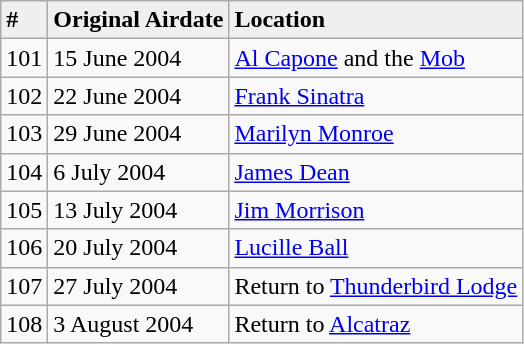<table class="wikitable">
<tr style="background:#EFEFEF">
<td><strong>#</strong></td>
<td><strong>Original Airdate</strong></td>
<td><strong>Location</strong></td>
</tr>
<tr>
<td>101</td>
<td>15 June 2004</td>
<td><a href='#'>Al Capone</a> and the <a href='#'>Mob</a></td>
</tr>
<tr>
<td>102</td>
<td>22 June 2004</td>
<td><a href='#'>Frank Sinatra</a></td>
</tr>
<tr>
<td>103</td>
<td>29 June 2004</td>
<td><a href='#'>Marilyn Monroe</a></td>
</tr>
<tr>
<td>104</td>
<td>6 July 2004</td>
<td><a href='#'>James Dean</a></td>
</tr>
<tr>
<td>105</td>
<td>13 July 2004</td>
<td><a href='#'>Jim Morrison</a></td>
</tr>
<tr>
<td>106</td>
<td>20 July 2004</td>
<td><a href='#'>Lucille Ball</a></td>
</tr>
<tr>
<td>107</td>
<td>27 July 2004</td>
<td>Return to <a href='#'>Thunderbird Lodge</a></td>
</tr>
<tr>
<td>108</td>
<td>3 August 2004</td>
<td>Return to <a href='#'>Alcatraz</a></td>
</tr>
</table>
